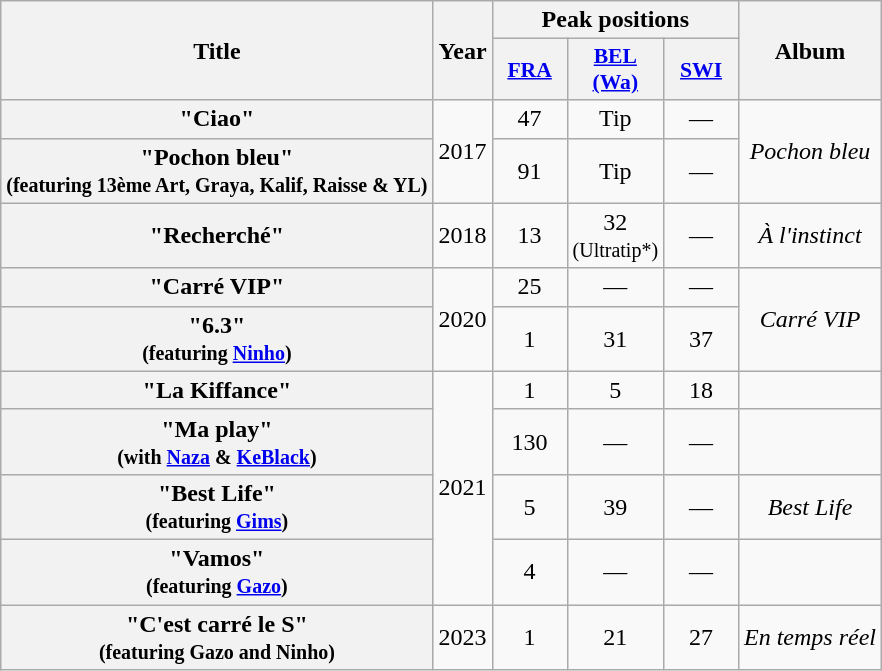<table class="wikitable plainrowheaders" style="text-align:center">
<tr>
<th scope="col" rowspan="2">Title</th>
<th scope="col" rowspan="2">Year</th>
<th scope="col" colspan="3">Peak positions</th>
<th scope="col" rowspan="2">Album</th>
</tr>
<tr>
<th scope="col" style="width:3em;font-size:90%;"><a href='#'>FRA</a><br></th>
<th scope="col" style="width:3em;font-size:90%;"><a href='#'>BEL <br>(Wa)</a><br></th>
<th scope="col" style="width:3em;font-size:90%;"><a href='#'>SWI</a><br></th>
</tr>
<tr>
<th scope="row">"Ciao"</th>
<td rowspan=2>2017</td>
<td>47</td>
<td>Tip</td>
<td>—</td>
<td rowspan=2><em>Pochon bleu</em></td>
</tr>
<tr>
<th scope="row">"Pochon bleu"<br><small>(featuring 13ème Art, Graya, Kalif, Raisse & YL)</small></th>
<td>91</td>
<td>Tip</td>
<td>—</td>
</tr>
<tr>
<th scope="row">"Recherché"</th>
<td>2018</td>
<td>13</td>
<td>32<br><small>(Ultratip*)</small></td>
<td>—</td>
<td><em>À l'instinct</em></td>
</tr>
<tr>
<th scope="row">"Carré VIP"</th>
<td rowspan=2>2020</td>
<td>25</td>
<td>—</td>
<td>—</td>
<td rowspan=2><em>Carré VIP</em></td>
</tr>
<tr>
<th scope="row">"6.3"<br><small>(featuring <a href='#'>Ninho</a>)</small></th>
<td>1</td>
<td>31</td>
<td>37</td>
</tr>
<tr>
<th scope="row">"La Kiffance"</th>
<td rowspan=4>2021</td>
<td>1</td>
<td>5</td>
<td>18</td>
<td></td>
</tr>
<tr>
<th scope="row">"Ma play"<br><small>(with <a href='#'>Naza</a> & <a href='#'>KeBlack</a>)</small></th>
<td>130</td>
<td>—</td>
<td>—</td>
<td></td>
</tr>
<tr>
<th scope="row">"Best Life" <br><small>(featuring <a href='#'>Gims</a>)</small></th>
<td>5</td>
<td>39</td>
<td>—</td>
<td><em>Best Life</em></td>
</tr>
<tr>
<th scope="row">"Vamos" <br><small>(featuring <a href='#'>Gazo</a>)</small></th>
<td>4</td>
<td>—</td>
<td>—</td>
</tr>
<tr>
<th scope="row">"C'est carré le S"<br><small>(featuring Gazo and Ninho)</small></th>
<td>2023</td>
<td>1</td>
<td>21</td>
<td>27</td>
<td><em>En temps réel</em></td>
</tr>
</table>
